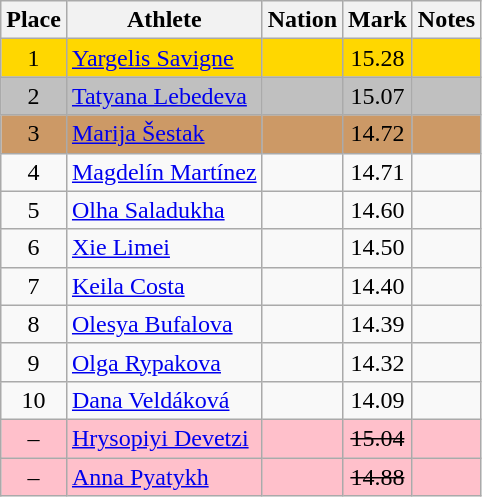<table class="wikitable sortable" style="text-align:center">
<tr>
<th>Place</th>
<th>Athlete</th>
<th>Nation</th>
<th>Mark</th>
<th>Notes</th>
</tr>
<tr bgcolor=gold>
<td>1</td>
<td align=left><a href='#'>Yargelis Savigne</a></td>
<td align=left></td>
<td>15.28</td>
<td> </td>
</tr>
<tr bgcolor=silver>
<td>2</td>
<td align=left><a href='#'>Tatyana Lebedeva</a></td>
<td align=left></td>
<td>15.07</td>
<td></td>
</tr>
<tr bgcolor=cc9966>
<td>3</td>
<td align=left><a href='#'>Marija Šestak</a></td>
<td align=left></td>
<td>14.72</td>
<td></td>
</tr>
<tr>
<td>4</td>
<td align=left><a href='#'>Magdelín Martínez</a></td>
<td align=left></td>
<td>14.71</td>
<td></td>
</tr>
<tr>
<td>5</td>
<td align=left><a href='#'>Olha Saladukha</a></td>
<td align=left></td>
<td>14.60</td>
<td></td>
</tr>
<tr>
<td>6</td>
<td align=left><a href='#'>Xie Limei</a></td>
<td align=left></td>
<td>14.50</td>
<td></td>
</tr>
<tr>
<td>7</td>
<td align=left><a href='#'>Keila Costa</a></td>
<td align=left></td>
<td>14.40</td>
<td></td>
</tr>
<tr>
<td>8</td>
<td align=left><a href='#'>Olesya Bufalova</a></td>
<td align=left></td>
<td>14.39</td>
<td></td>
</tr>
<tr>
<td>9</td>
<td align=left><a href='#'>Olga Rypakova</a></td>
<td align=left></td>
<td>14.32</td>
<td></td>
</tr>
<tr>
<td>10</td>
<td align=left><a href='#'>Dana Veldáková</a></td>
<td align=left></td>
<td>14.09</td>
<td></td>
</tr>
<tr bgcolor=pink>
<td>–</td>
<td align=left><a href='#'>Hrysopiyi Devetzi</a></td>
<td align=left></td>
<td><s>15.04</s></td>
<td></td>
</tr>
<tr bgcolor=pink>
<td>–</td>
<td align=left><a href='#'>Anna Pyatykh</a></td>
<td align=left></td>
<td><s>14.88</s></td>
<td></td>
</tr>
</table>
